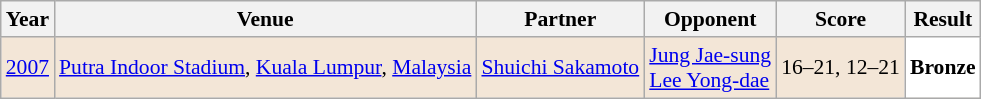<table class="sortable wikitable" style="font-size: 90%;">
<tr>
<th>Year</th>
<th>Venue</th>
<th>Partner</th>
<th>Opponent</th>
<th>Score</th>
<th>Result</th>
</tr>
<tr style="background:#F3E6D7">
<td align="center"><a href='#'>2007</a></td>
<td align="left"><a href='#'>Putra Indoor Stadium</a>, <a href='#'>Kuala Lumpur</a>, <a href='#'>Malaysia</a></td>
<td align="left"> <a href='#'>Shuichi Sakamoto</a></td>
<td align="left"> <a href='#'>Jung Jae-sung</a><br>  <a href='#'>Lee Yong-dae</a></td>
<td align="left">16–21, 12–21</td>
<td style="text-align:left; background:white"> <strong>Bronze</strong></td>
</tr>
</table>
